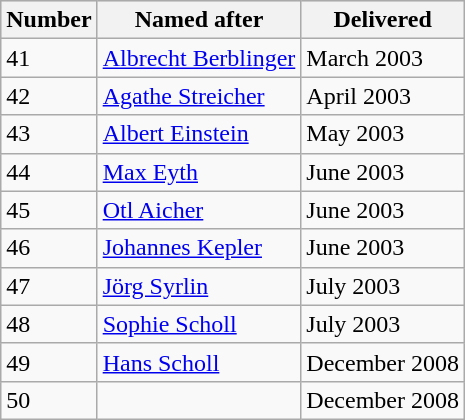<table class="wikitable">
<tr style="background:#E0E0E0;">
<th>Number</th>
<th>Named after</th>
<th>Delivered</th>
</tr>
<tr>
<td>41</td>
<td><a href='#'>Albrecht Berblinger</a></td>
<td>March 2003</td>
</tr>
<tr>
<td>42</td>
<td><a href='#'>Agathe Streicher</a></td>
<td>April 2003</td>
</tr>
<tr>
<td>43</td>
<td><a href='#'>Albert Einstein</a></td>
<td>May 2003</td>
</tr>
<tr>
<td>44</td>
<td><a href='#'>Max Eyth</a></td>
<td>June 2003</td>
</tr>
<tr>
<td>45</td>
<td><a href='#'>Otl Aicher</a></td>
<td>June 2003</td>
</tr>
<tr>
<td>46</td>
<td><a href='#'>Johannes Kepler</a></td>
<td>June 2003</td>
</tr>
<tr>
<td>47</td>
<td><a href='#'>Jörg Syrlin</a></td>
<td>July 2003</td>
</tr>
<tr>
<td>48</td>
<td><a href='#'>Sophie Scholl</a></td>
<td>July 2003</td>
</tr>
<tr>
<td>49</td>
<td><a href='#'>Hans Scholl</a></td>
<td>December 2008</td>
</tr>
<tr>
<td>50</td>
<td></td>
<td>December 2008</td>
</tr>
</table>
